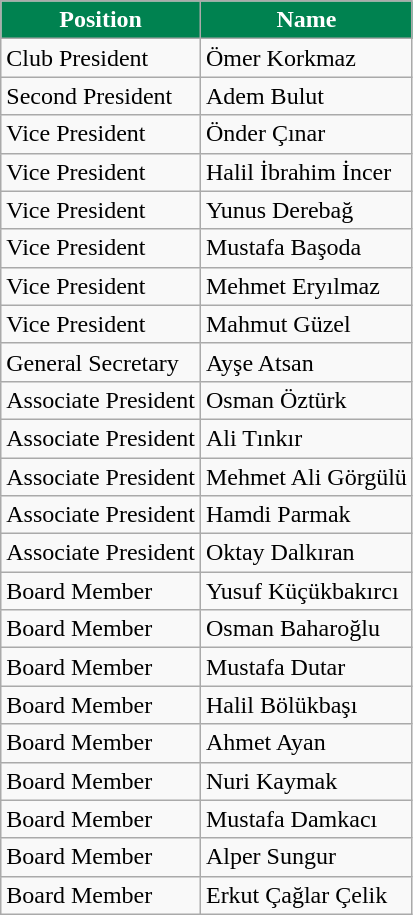<table class="wikitable" style="text-align:left;">
<tr>
<th style="color:#FFFFFF; background:#008250;">Position</th>
<th style="color:#FFFFFF; background:#008250;">Name</th>
</tr>
<tr>
<td>Club President</td>
<td>Ömer Korkmaz</td>
</tr>
<tr>
<td>Second President</td>
<td>Adem Bulut</td>
</tr>
<tr>
<td>Vice President</td>
<td>Önder Çınar</td>
</tr>
<tr>
<td>Vice President</td>
<td>Halil İbrahim İncer</td>
</tr>
<tr>
<td>Vice President</td>
<td>Yunus Derebağ</td>
</tr>
<tr>
<td>Vice President</td>
<td>Mustafa Başoda</td>
</tr>
<tr>
<td>Vice President</td>
<td>Mehmet Eryılmaz</td>
</tr>
<tr>
<td>Vice President</td>
<td>Mahmut Güzel</td>
</tr>
<tr>
<td>General Secretary</td>
<td>Ayşe Atsan</td>
</tr>
<tr>
<td>Associate President</td>
<td>Osman Öztürk</td>
</tr>
<tr>
<td>Associate President</td>
<td>Ali Tınkır</td>
</tr>
<tr>
<td>Associate President</td>
<td>Mehmet Ali Görgülü</td>
</tr>
<tr>
<td>Associate President</td>
<td>Hamdi Parmak</td>
</tr>
<tr>
<td>Associate President</td>
<td>Oktay Dalkıran</td>
</tr>
<tr>
<td>Board Member</td>
<td>Yusuf Küçükbakırcı</td>
</tr>
<tr>
<td>Board Member</td>
<td>Osman Baharoğlu</td>
</tr>
<tr>
<td>Board Member</td>
<td>Mustafa Dutar</td>
</tr>
<tr>
<td>Board Member</td>
<td>Halil Bölükbaşı</td>
</tr>
<tr>
<td>Board Member</td>
<td>Ahmet Ayan</td>
</tr>
<tr>
<td>Board Member</td>
<td>Nuri Kaymak</td>
</tr>
<tr>
<td>Board Member</td>
<td>Mustafa Damkacı</td>
</tr>
<tr>
<td>Board Member</td>
<td>Alper Sungur</td>
</tr>
<tr>
<td>Board Member</td>
<td>Erkut Çağlar Çelik</td>
</tr>
</table>
